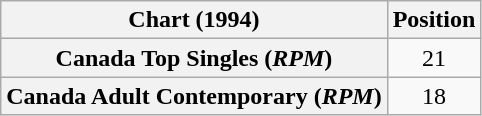<table class="wikitable plainrowheaders" style="text-align:center">
<tr>
<th>Chart (1994)</th>
<th>Position</th>
</tr>
<tr>
<th scope="row">Canada Top Singles (<em>RPM</em>)</th>
<td>21</td>
</tr>
<tr>
<th scope="row">Canada Adult Contemporary (<em>RPM</em>)</th>
<td>18</td>
</tr>
</table>
